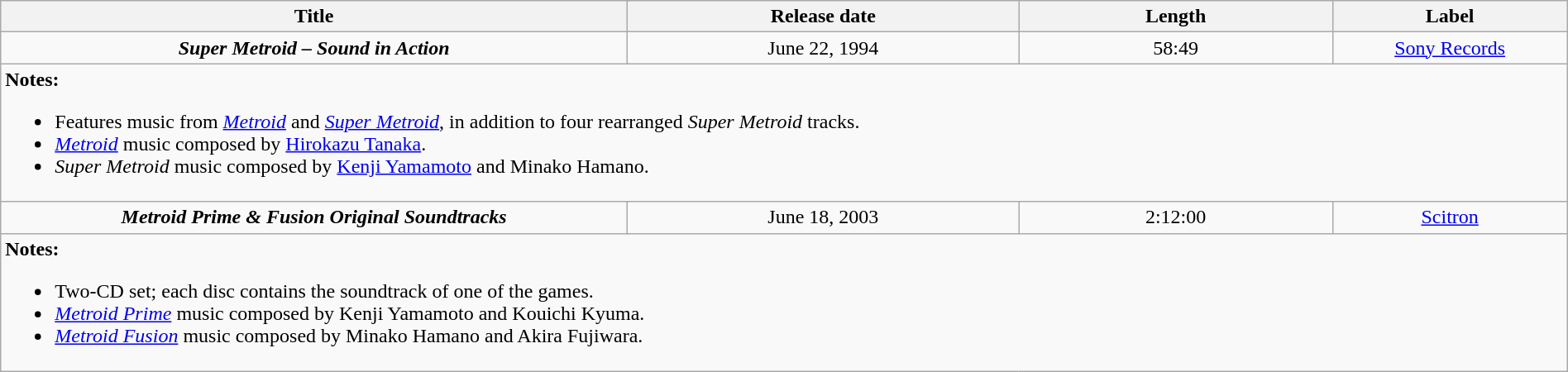<table class="wikitable" style="width:100%;">
<tr style="text-align: center;">
<th colspan="2" style="width:40%;">Title</th>
<th style="width:25%;">Release date</th>
<th style="width:20%;">Length</th>
<th style="width:45%;">Label</th>
</tr>
<tr style="text-align:center;">
<td colspan="2"><strong><em>Super Metroid – Sound in Action</em></strong></td>
<td>June 22, 1994</td>
<td>58:49</td>
<td><a href='#'>Sony Records</a></td>
</tr>
<tr>
<td colspan="5" style="border: none; vertical-align: top;"><strong>Notes:</strong><br><ul><li>Features music from <em><a href='#'>Metroid</a></em> and <em><a href='#'>Super Metroid</a></em>, in addition to four rearranged <em>Super Metroid</em> tracks.</li><li><em><a href='#'>Metroid</a></em> music composed by <a href='#'>Hirokazu Tanaka</a>.</li><li><em>Super Metroid</em> music composed by <a href='#'>Kenji Yamamoto</a> and Minako Hamano.</li></ul></td>
</tr>
<tr style="text-align:center;">
<td colspan="2"><strong><em>Metroid Prime & Fusion Original Soundtracks</em></strong></td>
<td>June 18, 2003</td>
<td>2:12:00</td>
<td><a href='#'>Scitron</a></td>
</tr>
<tr>
<td colspan="5" style="border: none; vertical-align: top;"><strong>Notes:</strong><br><ul><li>Two-CD set; each disc contains the soundtrack of one of the games.</li><li><em><a href='#'>Metroid Prime</a></em> music composed by Kenji Yamamoto and Kouichi Kyuma.</li><li><em><a href='#'>Metroid Fusion</a></em> music composed by Minako Hamano and Akira Fujiwara.</li></ul></td>
</tr>
</table>
